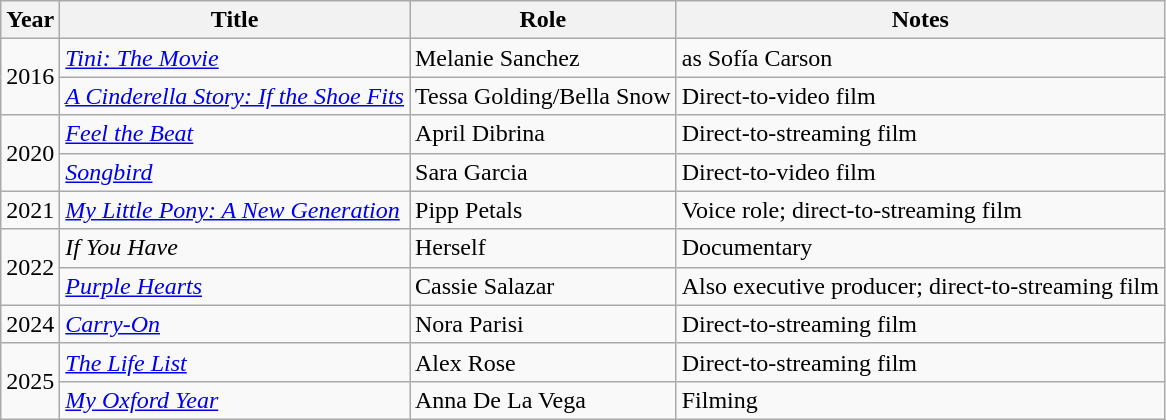<table class="wikitable sortable">
<tr>
<th scope="col">Year</th>
<th scope="col">Title</th>
<th scope="col">Role</th>
<th scope="col" class="unsortable">Notes</th>
</tr>
<tr>
<td rowspan="2">2016</td>
<td><em><a href='#'>Tini: The Movie</a></em></td>
<td>Melanie Sanchez</td>
<td>as Sofía Carson</td>
</tr>
<tr>
<td><em><a href='#'>A Cinderella Story: If the Shoe Fits</a></em></td>
<td>Tessa Golding/Bella Snow</td>
<td>Direct-to-video film</td>
</tr>
<tr>
<td rowspan="2">2020</td>
<td><em><a href='#'>Feel the Beat</a></em></td>
<td>April Dibrina</td>
<td>Direct-to-streaming film</td>
</tr>
<tr>
<td><em><a href='#'>Songbird</a></em></td>
<td>Sara Garcia</td>
<td>Direct-to-video film</td>
</tr>
<tr>
<td>2021</td>
<td><em><a href='#'>My Little Pony: A New Generation</a></em></td>
<td>Pipp Petals</td>
<td>Voice role; direct-to-streaming film</td>
</tr>
<tr>
<td rowspan="2">2022</td>
<td><em>If You Have</em></td>
<td>Herself</td>
<td>Documentary</td>
</tr>
<tr>
<td><em><a href='#'>Purple Hearts</a></em></td>
<td>Cassie Salazar</td>
<td>Also executive producer; direct-to-streaming film</td>
</tr>
<tr>
<td>2024</td>
<td><em><a href='#'>Carry-On</a></em></td>
<td>Nora Parisi</td>
<td>Direct-to-streaming film</td>
</tr>
<tr>
<td rowspan="2">2025</td>
<td><em><a href='#'>The Life List</a></em></td>
<td>Alex Rose</td>
<td>Direct-to-streaming film</td>
</tr>
<tr>
<td><em><a href='#'>My Oxford Year</a></em></td>
<td>Anna De La Vega</td>
<td>Filming</td>
</tr>
</table>
